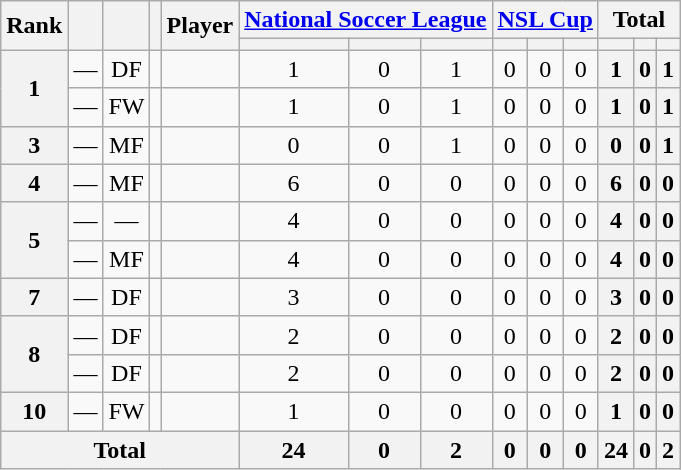<table class="wikitable sortable" style="text-align:center">
<tr>
<th rowspan="2">Rank</th>
<th rowspan="2"></th>
<th rowspan="2"></th>
<th rowspan="2"></th>
<th rowspan="2">Player</th>
<th colspan="3"><a href='#'>National Soccer League</a></th>
<th colspan="3"><a href='#'>NSL Cup</a></th>
<th colspan="3">Total</th>
</tr>
<tr>
<th></th>
<th></th>
<th></th>
<th></th>
<th></th>
<th></th>
<th></th>
<th></th>
<th></th>
</tr>
<tr>
<th rowspan="2">1</th>
<td>—</td>
<td>DF</td>
<td></td>
<td align="left"><br></td>
<td>1</td>
<td>0</td>
<td>1<br></td>
<td>0</td>
<td>0</td>
<td>0<br></td>
<th>1</th>
<th>0</th>
<th>1</th>
</tr>
<tr>
<td>—</td>
<td>FW</td>
<td></td>
<td align="left"><br></td>
<td>1</td>
<td>0</td>
<td>1<br></td>
<td>0</td>
<td>0</td>
<td>0<br></td>
<th>1</th>
<th>0</th>
<th>1</th>
</tr>
<tr>
<th>3</th>
<td>—</td>
<td>MF</td>
<td></td>
<td align="left"><br></td>
<td>0</td>
<td>0</td>
<td>1<br></td>
<td>0</td>
<td>0</td>
<td>0<br></td>
<th>0</th>
<th>0</th>
<th>1</th>
</tr>
<tr>
<th>4</th>
<td>—</td>
<td>MF</td>
<td></td>
<td align="left"><br></td>
<td>6</td>
<td>0</td>
<td>0<br></td>
<td>0</td>
<td>0</td>
<td>0<br></td>
<th>6</th>
<th>0</th>
<th>0</th>
</tr>
<tr>
<th rowspan="2">5</th>
<td>—</td>
<td>—</td>
<td></td>
<td align="left"><br></td>
<td>4</td>
<td>0</td>
<td>0<br></td>
<td>0</td>
<td>0</td>
<td>0<br></td>
<th>4</th>
<th>0</th>
<th>0</th>
</tr>
<tr>
<td>—</td>
<td>MF</td>
<td></td>
<td align="left"><br></td>
<td>4</td>
<td>0</td>
<td>0<br></td>
<td>0</td>
<td>0</td>
<td>0<br></td>
<th>4</th>
<th>0</th>
<th>0</th>
</tr>
<tr>
<th>7</th>
<td>—</td>
<td>DF</td>
<td></td>
<td align="left"><br></td>
<td>3</td>
<td>0</td>
<td>0<br></td>
<td>0</td>
<td>0</td>
<td>0<br></td>
<th>3</th>
<th>0</th>
<th>0</th>
</tr>
<tr>
<th rowspan="2">8</th>
<td>—</td>
<td>DF</td>
<td></td>
<td align="left"><br></td>
<td>2</td>
<td>0</td>
<td>0<br></td>
<td>0</td>
<td>0</td>
<td>0<br></td>
<th>2</th>
<th>0</th>
<th>0</th>
</tr>
<tr>
<td>—</td>
<td>DF</td>
<td></td>
<td align="left"><br></td>
<td>2</td>
<td>0</td>
<td>0<br></td>
<td>0</td>
<td>0</td>
<td>0<br></td>
<th>2</th>
<th>0</th>
<th>0</th>
</tr>
<tr>
<th>10</th>
<td>—</td>
<td>FW</td>
<td></td>
<td align="left"><br></td>
<td>1</td>
<td>0</td>
<td>0<br></td>
<td>0</td>
<td>0</td>
<td>0<br></td>
<th>1</th>
<th>0</th>
<th>0</th>
</tr>
<tr>
<th colspan="5">Total<br></th>
<th>24</th>
<th>0</th>
<th>2<br></th>
<th>0</th>
<th>0</th>
<th>0<br></th>
<th>24</th>
<th>0</th>
<th>2</th>
</tr>
</table>
